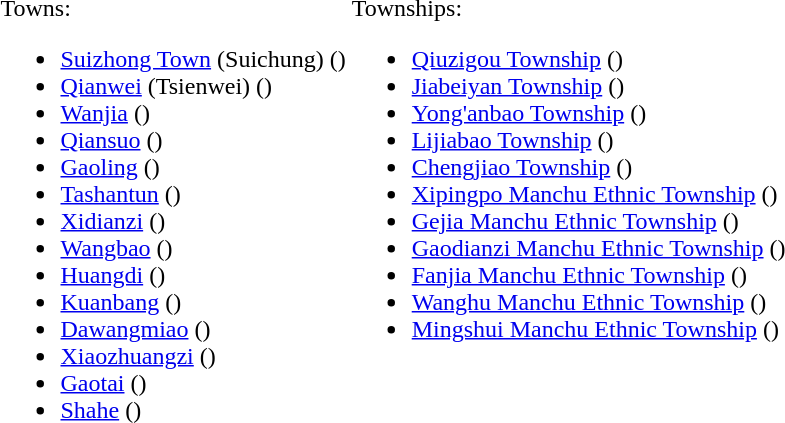<table>
<tr>
<td valign=top><br>Towns:<ul><li><a href='#'>Suizhong Town</a> (Suichung) ()</li><li><a href='#'>Qianwei</a> (Tsienwei) ()</li><li><a href='#'>Wanjia</a> ()</li><li><a href='#'>Qiansuo</a> ()</li><li><a href='#'>Gaoling</a> ()</li><li><a href='#'>Tashantun</a> ()</li><li><a href='#'>Xidianzi</a> ()</li><li><a href='#'>Wangbao</a> ()</li><li><a href='#'>Huangdi</a> ()</li><li><a href='#'>Kuanbang</a> ()</li><li><a href='#'>Dawangmiao</a> ()</li><li><a href='#'>Xiaozhuangzi</a> ()</li><li><a href='#'>Gaotai</a> ()</li><li><a href='#'>Shahe</a> ()</li></ul></td>
<td valign=top><br>Townships:<ul><li><a href='#'>Qiuzigou Township</a> ()</li><li><a href='#'>Jiabeiyan Township</a> ()</li><li><a href='#'>Yong'anbao Township</a> ()</li><li><a href='#'>Lijiabao Township</a> ()</li><li><a href='#'>Chengjiao Township</a> ()</li><li><a href='#'>Xipingpo Manchu Ethnic Township</a> ()</li><li><a href='#'>Gejia Manchu Ethnic Township</a> ()</li><li><a href='#'>Gaodianzi Manchu Ethnic Township</a> ()</li><li><a href='#'>Fanjia Manchu Ethnic Township</a> ()</li><li><a href='#'>Wanghu Manchu Ethnic Township</a> ()</li><li><a href='#'>Mingshui Manchu Ethnic Township</a> ()</li></ul></td>
</tr>
</table>
